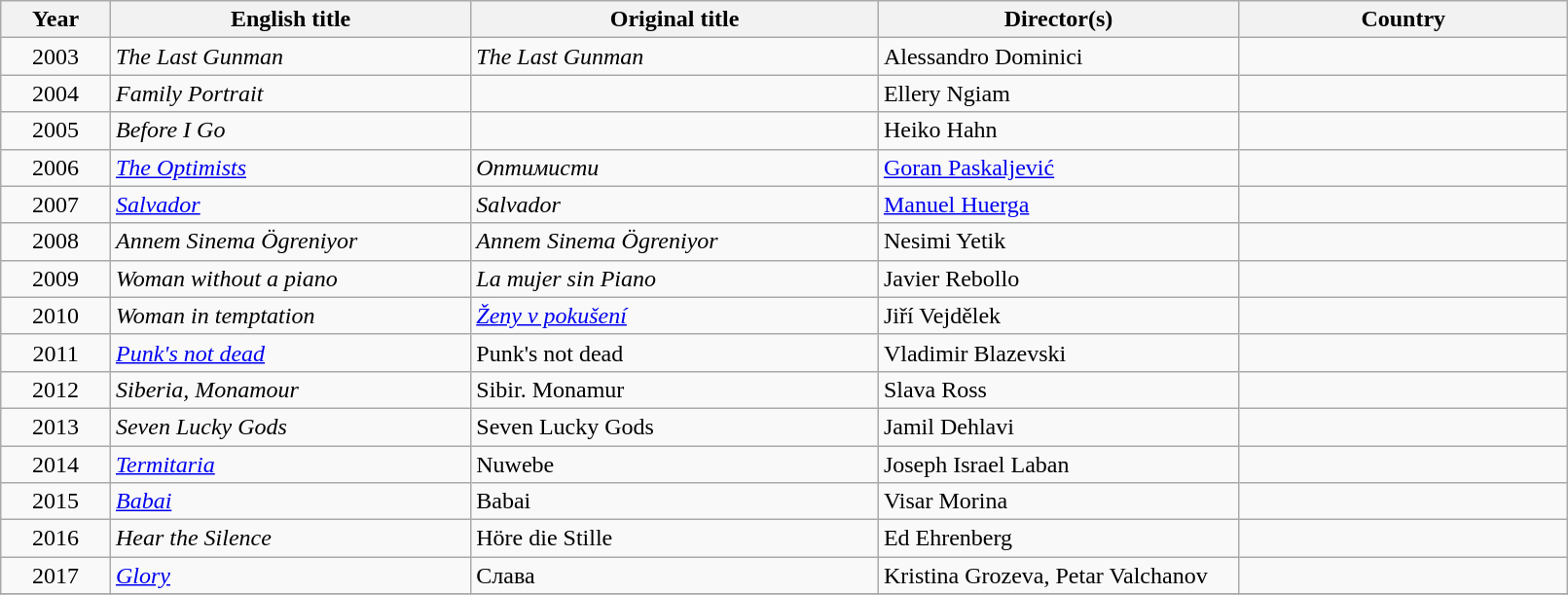<table class="sortable wikitable" width="85%" cellpadding="5">
<tr>
<th width="7%">Year</th>
<th width="23%">English title</th>
<th width="26%">Original title</th>
<th width="23%">Director(s)</th>
<th width="23%">Country</th>
</tr>
<tr>
<td style="text-align:center;">2003</td>
<td><em>The Last Gunman</em></td>
<td><em>The Last Gunman</em></td>
<td>Alessandro Dominici</td>
<td></td>
</tr>
<tr>
<td style="text-align:center;">2004</td>
<td><em>Family Portrait</em></td>
<td></td>
<td>Ellery Ngiam</td>
<td></td>
</tr>
<tr>
<td style="text-align:center;">2005</td>
<td><em>Before I Go</em></td>
<td></td>
<td>Heiko Hahn</td>
<td></td>
</tr>
<tr>
<td style="text-align:center;">2006</td>
<td><em><a href='#'>The Optimists</a></em></td>
<td><em>Оптимисти</em></td>
<td><a href='#'>Goran Paskaljević</a></td>
<td></td>
</tr>
<tr>
<td style="text-align:center;">2007</td>
<td><em><a href='#'>Salvador</a></em></td>
<td><em>Salvador</em></td>
<td><a href='#'>Manuel Huerga</a></td>
<td></td>
</tr>
<tr>
<td style="text-align:center;">2008</td>
<td><em>Annem Sinema Ögreniyor</em></td>
<td><em>Annem Sinema Ögreniyor</em></td>
<td>Nesimi Yetik</td>
<td></td>
</tr>
<tr>
<td style="text-align:center;">2009</td>
<td><em>Woman without a piano</em></td>
<td><em>La mujer sin Piano</em></td>
<td>Javier Rebollo</td>
<td></td>
</tr>
<tr>
<td style="text-align:center;">2010</td>
<td><em>Woman in temptation</em></td>
<td><em><a href='#'>Ženy v pokušení</a></em></td>
<td>Jiří Vejdělek</td>
<td></td>
</tr>
<tr>
<td style="text-align:center;">2011</td>
<td><em><a href='#'>Punk's not dead</a></em></td>
<td>Punk's not dead</td>
<td>Vladimir Blazevski</td>
<td></td>
</tr>
<tr>
<td style="text-align:center;">2012</td>
<td><em>Siberia, Monamour</em></td>
<td>Sibir. Monamur</td>
<td>Slava Ross</td>
<td></td>
</tr>
<tr>
<td style="text-align:center;">2013</td>
<td><em>Seven Lucky Gods </em></td>
<td>Seven Lucky Gods</td>
<td>Jamil Dehlavi</td>
<td></td>
</tr>
<tr>
<td style="text-align:center;">2014</td>
<td><em><a href='#'>Termitaria</a></em></td>
<td>Nuwebe</td>
<td>Joseph Israel Laban</td>
<td></td>
</tr>
<tr>
<td style="text-align:center;">2015</td>
<td><em><a href='#'>Babai</a></em></td>
<td>Babai</td>
<td>Visar Morina</td>
<td></td>
</tr>
<tr>
<td style="text-align:center;">2016</td>
<td><em>Hear the Silence</em></td>
<td>Höre die Stille</td>
<td>Ed Ehrenberg</td>
<td></td>
</tr>
<tr>
<td style="text-align:center;">2017</td>
<td><em><a href='#'>Glory</a></em></td>
<td>Слава</td>
<td>Kristina Grozeva, Petar Valchanov</td>
<td></td>
</tr>
<tr>
</tr>
</table>
